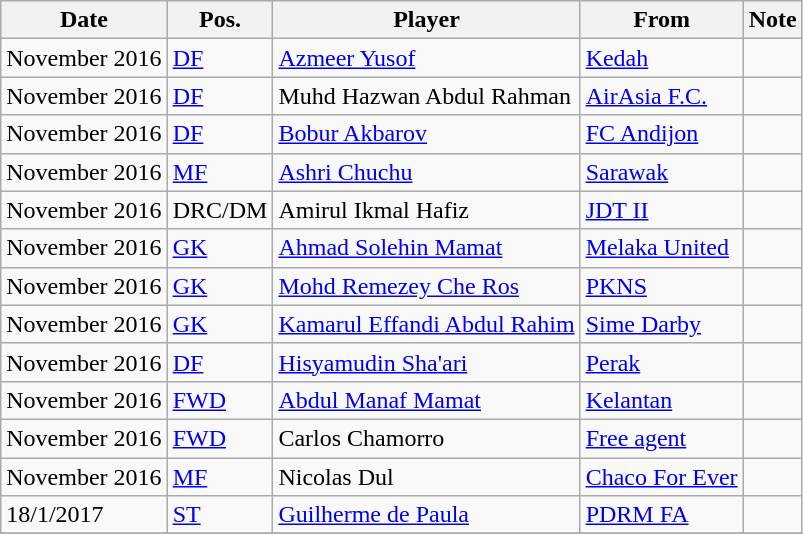<table class="wikitable sortable">
<tr>
<th>Date</th>
<th>Pos.</th>
<th>Player</th>
<th>From</th>
<th>Note</th>
</tr>
<tr>
<td>November 2016</td>
<td><a href='#'>DF</a></td>
<td> <a href='#'>Azmeer Yusof</a></td>
<td> <a href='#'>Kedah</a></td>
<td></td>
</tr>
<tr>
<td>November 2016</td>
<td><a href='#'>DF</a></td>
<td> Muhd Hazwan Abdul Rahman</td>
<td> <a href='#'>AirAsia F.C.</a></td>
<td></td>
</tr>
<tr>
<td>November 2016</td>
<td><a href='#'>DF</a></td>
<td> <a href='#'>Bobur Akbarov</a></td>
<td> <a href='#'>FC Andijon</a></td>
<td></td>
</tr>
<tr>
<td>November 2016</td>
<td><a href='#'>MF</a></td>
<td> <a href='#'>Ashri Chuchu</a></td>
<td> <a href='#'>Sarawak</a></td>
<td></td>
</tr>
<tr>
<td>November 2016</td>
<td>DRC/DM</td>
<td> Amirul Ikmal Hafiz</td>
<td> <a href='#'>JDT II</a></td>
<td></td>
</tr>
<tr>
<td>November 2016</td>
<td><a href='#'>GK</a></td>
<td> <a href='#'>Ahmad Solehin Mamat</a></td>
<td> <a href='#'>Melaka United</a></td>
<td></td>
</tr>
<tr>
<td>November 2016</td>
<td><a href='#'>GK</a></td>
<td> <a href='#'>Mohd Remezey Che Ros</a></td>
<td> <a href='#'>PKNS</a></td>
<td></td>
</tr>
<tr>
<td>November 2016</td>
<td><a href='#'>GK</a></td>
<td> <a href='#'>Kamarul Effandi Abdul Rahim</a></td>
<td> <a href='#'>Sime Darby</a></td>
<td></td>
</tr>
<tr>
<td>November 2016</td>
<td><a href='#'>DF</a></td>
<td> <a href='#'>Hisyamudin Sha'ari</a></td>
<td> <a href='#'>Perak</a></td>
<td></td>
</tr>
<tr>
<td>November 2016</td>
<td><a href='#'>FWD</a></td>
<td> <a href='#'>Abdul Manaf Mamat</a></td>
<td> <a href='#'>Kelantan</a></td>
<td></td>
</tr>
<tr>
<td>November 2016</td>
<td><a href='#'>FWD</a></td>
<td> Carlos Chamorro</td>
<td><a href='#'>Free agent</a></td>
<td></td>
</tr>
<tr>
<td>November 2016</td>
<td><a href='#'>MF</a></td>
<td> Nicolas Dul</td>
<td> <a href='#'>Chaco For Ever</a></td>
<td></td>
</tr>
<tr>
<td>18/1/2017</td>
<td><a href='#'>ST</a></td>
<td> <a href='#'>Guilherme de Paula</a></td>
<td> <a href='#'>PDRM FA</a></td>
<td></td>
</tr>
<tr>
</tr>
</table>
